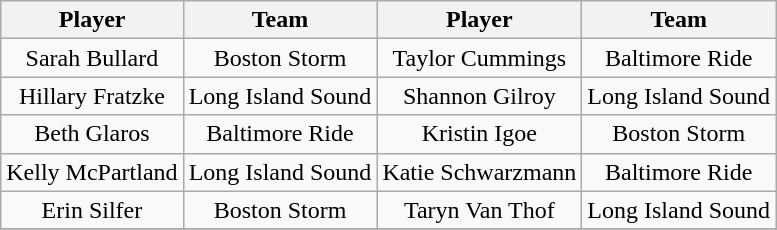<table class="wikitable">
<tr>
<th>  Player  </th>
<th>Team</th>
<th>Player</th>
<th>Team</th>
</tr>
<tr>
<td align=center>Sarah Bullard</td>
<td align=center>Boston Storm</td>
<td align=center>Taylor Cummings</td>
<td align=center>Baltimore Ride</td>
</tr>
<tr>
<td align=center>Hillary Fratzke</td>
<td align=center>Long Island Sound</td>
<td align=center>Shannon Gilroy</td>
<td align=center>Long Island Sound</td>
</tr>
<tr>
<td align=center>Beth Glaros</td>
<td align=center>Baltimore Ride</td>
<td align=center>Kristin Igoe</td>
<td align=center>Boston Storm</td>
</tr>
<tr>
<td align=center>Kelly McPartland</td>
<td align=center>Long Island Sound</td>
<td align=center>Katie Schwarzmann</td>
<td align=center>Baltimore Ride</td>
</tr>
<tr>
<td align=center>Erin Silfer</td>
<td align=center>Boston Storm</td>
<td align=center>Taryn Van Thof</td>
<td align=center>Long Island Sound</td>
</tr>
<tr>
</tr>
</table>
